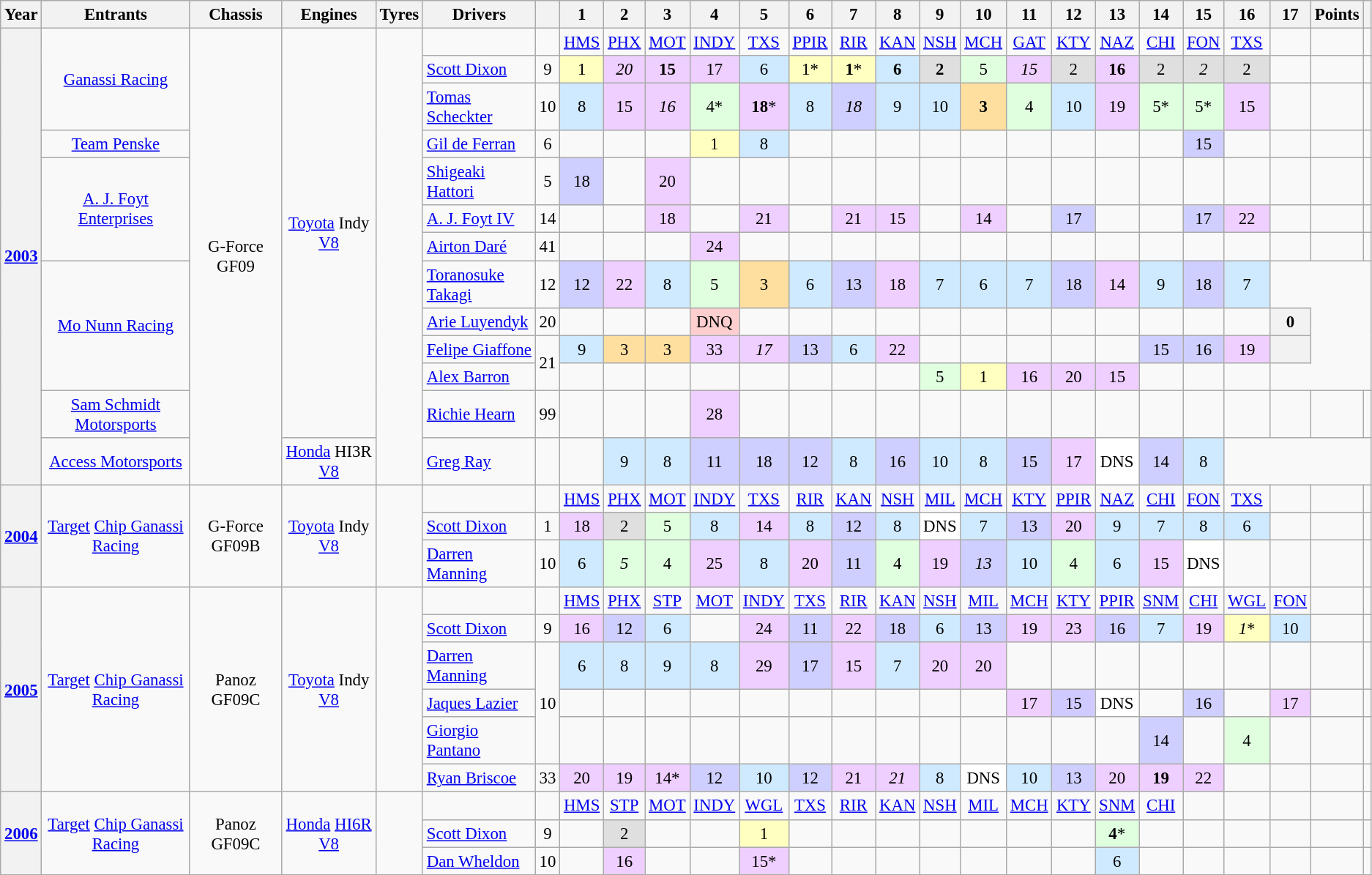<table class="wikitable" style="text-align:center; font-size:95%">
<tr>
<th>Year</th>
<th>Entrants</th>
<th>Chassis</th>
<th>Engines</th>
<th>Tyres</th>
<th>Drivers</th>
<th></th>
<th>1</th>
<th>2</th>
<th>3</th>
<th>4</th>
<th>5</th>
<th>6</th>
<th>7</th>
<th>8</th>
<th>9</th>
<th>10</th>
<th>11</th>
<th>12</th>
<th>13</th>
<th>14</th>
<th>15</th>
<th>16</th>
<th>17</th>
<th>Points</th>
<th></th>
</tr>
<tr>
<th rowspan=13><a href='#'>2003</a></th>
<td rowspan=3><a href='#'>Ganassi Racing</a></td>
<td rowspan=13>G-Force GF09</td>
<td rowspan=12><a href='#'>Toyota</a> Indy <a href='#'>V8</a></td>
<td rowspan=13></td>
<td></td>
<td></td>
<td><a href='#'>HMS</a></td>
<td><a href='#'>PHX</a></td>
<td><a href='#'>MOT</a></td>
<td><a href='#'>INDY</a></td>
<td><a href='#'>TXS</a></td>
<td><a href='#'>PPIR</a></td>
<td><a href='#'>RIR</a></td>
<td><a href='#'>KAN</a></td>
<td><a href='#'>NSH</a></td>
<td><a href='#'>MCH</a></td>
<td><a href='#'>GAT</a></td>
<td><a href='#'>KTY</a></td>
<td><a href='#'>NAZ</a></td>
<td><a href='#'>CHI</a></td>
<td><a href='#'>FON</a></td>
<td><a href='#'>TXS</a></td>
<td></td>
<td></td>
<td></td>
</tr>
<tr>
<td align="left"> <a href='#'>Scott Dixon</a></td>
<td>9</td>
<td style="background:#ffffbf;">1</td>
<td style="background:#efcfff;"><em>20</em></td>
<td style="background:#efcfff;"><strong>15</strong></td>
<td style="background:#efcfff;">17</td>
<td style="background:#cfeaff;">6</td>
<td style="background:#ffffbf;">1*</td>
<td style="background:#ffffbf;"><strong>1</strong>*</td>
<td style="background:#cfeaff;"><strong>6</strong></td>
<td style="background:#dfdfdf;"><strong>2</strong></td>
<td style="background:#dfffdf;">5</td>
<td style="background:#efcfff;"><em>15</em></td>
<td style="background:#dfdfdf;">2</td>
<td style="background:#efcfff;"><strong>16</strong></td>
<td style="background:#dfdfdf;">2</td>
<td style="background:#dfdfdf;"><em>2</em></td>
<td style="background:#dfdfdf;">2</td>
<td></td>
<td></td>
<td></td>
</tr>
<tr>
<td align="left"> <a href='#'>Tomas Scheckter</a></td>
<td>10</td>
<td style="background:#cfeaff;">8</td>
<td style="background:#efcfff;">15</td>
<td style="background:#efcfff;"><em>16</em></td>
<td style="background:#dfffdf;">4*</td>
<td style="background:#efcfff;"><strong>18</strong>*</td>
<td style="background:#cfeaff;">8</td>
<td style="background:#cfcfff;"><em>18</em></td>
<td style="background:#cfeaff;">9</td>
<td style="background:#cfeaff;">10</td>
<td style="background:#ffdf9f;"><strong>3</strong></td>
<td style="background:#dfffdf;">4</td>
<td style="background:#cfeaff;">10</td>
<td style="background:#efcfff;">19</td>
<td style="background:#dfffdf;">5*</td>
<td style="background:#dfffdf;">5*</td>
<td style="background:#efcfff;">15</td>
<td></td>
<td></td>
<td></td>
</tr>
<tr>
<td><a href='#'>Team Penske</a></td>
<td align="left"> <a href='#'>Gil de Ferran</a></td>
<td>6</td>
<td></td>
<td></td>
<td></td>
<td style="background:#ffffbf;">1</td>
<td style="background:#cfeaff;">8</td>
<td></td>
<td></td>
<td></td>
<td></td>
<td></td>
<td></td>
<td></td>
<td></td>
<td></td>
<td style="background:#cfcfff;">15</td>
<td></td>
<td></td>
<td></td>
<td></td>
</tr>
<tr>
<td rowspan=3><a href='#'>A. J. Foyt Enterprises</a></td>
<td align="left"> <a href='#'>Shigeaki Hattori</a></td>
<td>5</td>
<td style="background:#CFCFFF;">18</td>
<td></td>
<td style="background:#EFCFFF;">20</td>
<td></td>
<td></td>
<td></td>
<td></td>
<td></td>
<td></td>
<td></td>
<td></td>
<td></td>
<td></td>
<td></td>
<td></td>
<td></td>
<td></td>
<td></td>
<td></td>
</tr>
<tr>
<td align="left"> <a href='#'>A. J. Foyt IV</a></td>
<td>14</td>
<td></td>
<td></td>
<td style="background:#EFCFFF;">18</td>
<td></td>
<td style="background:#EFCFFF;">21</td>
<td></td>
<td style="background:#EFCFFF;">21</td>
<td style="background:#EFCFFF;">15</td>
<td></td>
<td style="background:#EFCFFF;">14</td>
<td></td>
<td style="background:#CFCFFF;">17</td>
<td></td>
<td></td>
<td style="background:#CFCFFF;">17</td>
<td style="background:#EFCFFF;">22</td>
<td></td>
<td></td>
<td></td>
</tr>
<tr>
<td align="left"> <a href='#'>Airton Daré</a></td>
<td>41</td>
<td></td>
<td></td>
<td></td>
<td style="background:#EFCFFF;">24</td>
<td></td>
<td></td>
<td></td>
<td></td>
<td></td>
<td></td>
<td></td>
<td></td>
<td></td>
<td></td>
<td></td>
<td></td>
<td></td>
<td></td>
<td></td>
</tr>
<tr>
<td rowspan=4><a href='#'>Mo Nunn Racing</a></td>
<td align="left"> <a href='#'>Toranosuke Takagi</a></td>
<td>12</td>
<td style="background:#CFCFFF;">12</td>
<td style="background:#EFCFFF;">22</td>
<td style="background:#CFEAFF;">8</td>
<td style="background:#DFFFDF;">5</td>
<td style="background:#FFDF9F;">3</td>
<td style="background:#CFEAFF;">6</td>
<td style="background:#CFCFFF;">13</td>
<td style="background:#EFCFFF;">18</td>
<td style="background:#CFEAFF;">7</td>
<td style="background:#CFEAFF;">6</td>
<td style="background:#CFEAFF;">7</td>
<td style="background:#CFCFFF;">18</td>
<td style="background:#EFCFFF;">14</td>
<td style="background:#CFEAFF;">9</td>
<td style="background:#CFCFFF;">18</td>
<td style="background:#CFEAFF;">7</td>
</tr>
<tr>
<td align="left"> <a href='#'>Arie Luyendyk</a></td>
<td>20</td>
<td></td>
<td></td>
<td></td>
<td style="background:#FFCFCF;">DNQ</td>
<td></td>
<td></td>
<td></td>
<td></td>
<td></td>
<td></td>
<td></td>
<td></td>
<td></td>
<td></td>
<td></td>
<td></td>
<th>0</th>
</tr>
<tr>
<td align="left"> <a href='#'>Felipe Giaffone</a></td>
<td rowspan=2>21</td>
<td style="background:#CFEAFF;">9</td>
<td style="background:#FFDF9F;">3</td>
<td style="background:#FFDF9F;">3</td>
<td style="background:#EFCFFF;">33</td>
<td style="background:#EFCFFF;"><em>17</em></td>
<td style="background:#CFCFFF;">13</td>
<td style="background:#CFEAFF;">6</td>
<td style="background:#EFCFFF;">22</td>
<td></td>
<td></td>
<td></td>
<td></td>
<td></td>
<td style="background:#CFCFFF;">15</td>
<td style="background:#CFCFFF;">16</td>
<td style="background:#EFCFFF;">19</td>
<th></th>
</tr>
<tr>
<td align="left"> <a href='#'>Alex Barron</a></td>
<td></td>
<td></td>
<td></td>
<td></td>
<td></td>
<td></td>
<td></td>
<td></td>
<td style="background:#DFFFDF;">5</td>
<td style="background:#FFFFBF;">1</td>
<td style="background:#EFCFFF;">16</td>
<td style="background:#EFCFFF;">20</td>
<td style="background:#EFCFFF;">15</td>
<td></td>
<td></td>
<td></td>
</tr>
<tr>
<td><a href='#'>Sam Schmidt Motorsports</a></td>
<td align="left"> <a href='#'>Richie Hearn</a></td>
<td>99</td>
<td></td>
<td></td>
<td></td>
<td style="background:#EFCFFF;">28</td>
<td></td>
<td></td>
<td></td>
<td></td>
<td></td>
<td></td>
<td></td>
<td></td>
<td></td>
<td></td>
<td></td>
<td></td>
<td></td>
<td></td>
<td></td>
</tr>
<tr>
<td><a href='#'>Access Motorsports</a></td>
<td><a href='#'>Honda</a> HI3R <a href='#'>V8</a></td>
<td align="left"> <a href='#'>Greg Ray</a></td>
<td></td>
<td></td>
<td style="background:#CFEAFF;">9</td>
<td style="background:#CFEAFF;">8</td>
<td style="background:#CFCFFF;">11</td>
<td style="background:#CFCFFF;">18</td>
<td style="background:#CFCFFF;">12</td>
<td style="background:#CFEAFF;">8</td>
<td style="background:#CFCFFF;">16</td>
<td style="background:#CFEAFF;">10</td>
<td style="background:#CFEAFF;">8</td>
<td style="background:#CFCFFF;">15</td>
<td style="background:#EFCFFF;">17</td>
<td style="background:#FFFFFF;">DNS</td>
<td style="background:#CFCFFF;">14</td>
<td style="background:#CFEAFF;">8</td>
</tr>
<tr>
<th rowspan=3><a href='#'>2004</a></th>
<td rowspan=3><a href='#'>Target</a> <a href='#'>Chip Ganassi Racing</a></td>
<td rowspan=3>G-Force GF09B</td>
<td rowspan=3><a href='#'>Toyota</a> Indy <a href='#'>V8</a></td>
<td rowspan=3></td>
<td></td>
<td></td>
<td><a href='#'>HMS</a></td>
<td><a href='#'>PHX</a></td>
<td><a href='#'>MOT</a></td>
<td><a href='#'>INDY</a></td>
<td><a href='#'>TXS</a></td>
<td><a href='#'>RIR</a></td>
<td><a href='#'>KAN</a></td>
<td><a href='#'>NSH</a></td>
<td><a href='#'>MIL</a></td>
<td><a href='#'>MCH</a></td>
<td><a href='#'>KTY</a></td>
<td><a href='#'>PPIR</a></td>
<td><a href='#'>NAZ</a></td>
<td><a href='#'>CHI</a></td>
<td><a href='#'>FON</a></td>
<td><a href='#'>TXS</a></td>
<td></td>
<td></td>
<td></td>
</tr>
<tr>
<td align="left"> <a href='#'>Scott Dixon</a></td>
<td>1</td>
<td style="background:#efcfff;">18</td>
<td style="background:#dfdfdf;">2</td>
<td style="background:#dfffdf;">5</td>
<td style="background:#cfeaff;">8</td>
<td style="background:#efcfff;">14</td>
<td style="background:#cfeaff;">8</td>
<td style="background:#cfcfff;">12</td>
<td style="background:#cfeaff;">8</td>
<td style="background:#ffffff;">DNS</td>
<td style="background:#cfeaff;">7</td>
<td style="background:#cfcfff;">13</td>
<td style="background:#efcfff;">20</td>
<td style="background:#cfeaff;">9</td>
<td style="background:#cfeaff;">7</td>
<td style="background:#cfeaff;">8</td>
<td style="background:#cfeaff;">6</td>
<td></td>
<td></td>
<td></td>
</tr>
<tr>
<td align="left"> <a href='#'>Darren Manning</a></td>
<td>10</td>
<td style="background:#cfeaff;">6</td>
<td style="background:#dfffdf;"><em>5</em></td>
<td style="background:#dfffdf;">4</td>
<td style="background:#efcfff;">25</td>
<td style="background:#cfeaff;">8</td>
<td style="background:#efcfff;">20</td>
<td style="background:#cfcfff;">11</td>
<td style="background:#dfffdf;">4</td>
<td style="background:#efcfff;">19</td>
<td style="background:#cfcfff;"><em>13</em></td>
<td style="background:#cfeaff;">10</td>
<td style="background:#dfffdf;">4</td>
<td style="background:#cfeaff;">6</td>
<td style="background:#efcfff;">15</td>
<td style="background:#ffffff;">DNS</td>
<td></td>
<td></td>
<td></td>
<td></td>
</tr>
<tr>
<th rowspan=6><a href='#'>2005</a></th>
<td rowspan=6><a href='#'>Target</a> <a href='#'>Chip Ganassi Racing</a></td>
<td rowspan=6>Panoz GF09C</td>
<td rowspan=6><a href='#'>Toyota</a> Indy <a href='#'>V8</a></td>
<td rowspan=6></td>
<td></td>
<td></td>
<td><a href='#'>HMS</a></td>
<td><a href='#'>PHX</a></td>
<td><a href='#'>STP</a></td>
<td><a href='#'>MOT</a></td>
<td><a href='#'>INDY</a></td>
<td><a href='#'>TXS</a></td>
<td><a href='#'>RIR</a></td>
<td><a href='#'>KAN</a></td>
<td><a href='#'>NSH</a></td>
<td><a href='#'>MIL</a></td>
<td><a href='#'>MCH</a></td>
<td><a href='#'>KTY</a></td>
<td><a href='#'>PPIR</a></td>
<td><a href='#'>SNM</a></td>
<td><a href='#'>CHI</a></td>
<td><a href='#'>WGL</a></td>
<td><a href='#'>FON</a></td>
<td></td>
<td></td>
</tr>
<tr>
<td align="left"> <a href='#'>Scott Dixon</a></td>
<td>9</td>
<td style="background:#efcfff;">16</td>
<td style="background:#cfcfff;">12</td>
<td style="background:#cfeaff;">6</td>
<td></td>
<td style="background:#efcfff;">24</td>
<td style="background:#cfcfff;">11</td>
<td style="background:#efcfff;">22</td>
<td style="background:#cfcfff;">18</td>
<td style="background:#cfeaff;">6</td>
<td style="background:#cfcfff;">13</td>
<td style="background:#efcfff;">19</td>
<td style="background:#efcfff;">23</td>
<td style="background:#cfcfff;">16</td>
<td style="background:#cfeaff;">7</td>
<td style="background:#efcfff;">19</td>
<td style="background:#ffffbf;"><em>1</em>*</td>
<td style="background:#cfeaff;">10</td>
<td></td>
<td></td>
</tr>
<tr>
<td align="left"> <a href='#'>Darren Manning</a></td>
<td rowspan=3>10</td>
<td style="background:#cfeaff;">6</td>
<td style="background:#cfeaff;">8</td>
<td style="background:#cfeaff;">9</td>
<td style="background:#cfeaff;">8</td>
<td style="background:#efcfff;">29</td>
<td style="background:#cfcfff;">17</td>
<td style="background:#efcfff;">15</td>
<td style="background:#cfeaff;">7</td>
<td style="background:#efcfff;">20</td>
<td style="background:#efcfff;">20</td>
<td></td>
<td></td>
<td></td>
<td></td>
<td></td>
<td></td>
<td></td>
<td></td>
<td></td>
</tr>
<tr>
<td align="left"> <a href='#'>Jaques Lazier</a></td>
<td></td>
<td></td>
<td></td>
<td></td>
<td></td>
<td></td>
<td></td>
<td></td>
<td></td>
<td></td>
<td style="background:#efcfff;">17</td>
<td style="background:#cfcaff;">15</td>
<td style="background:#ffffff;">DNS</td>
<td></td>
<td style="background:#cfcfff;">16</td>
<td></td>
<td style="background:#efcfff;">17</td>
<td></td>
<td></td>
</tr>
<tr>
<td align="left"> <a href='#'>Giorgio Pantano</a></td>
<td></td>
<td></td>
<td></td>
<td></td>
<td></td>
<td></td>
<td></td>
<td></td>
<td></td>
<td></td>
<td></td>
<td></td>
<td></td>
<td style="background:#cfcfff;">14</td>
<td></td>
<td style="background:#dfffdf;">4</td>
<td></td>
<td></td>
<td></td>
</tr>
<tr>
<td align="left"> <a href='#'>Ryan Briscoe</a></td>
<td>33</td>
<td style="background:#efcfff;">20</td>
<td style="background:#efcfff;">19</td>
<td style="background:#efcfff;">14*</td>
<td style="background:#cfcfff;">12</td>
<td style="background:#cfeaff;">10</td>
<td style="background:#cfcfff;">12</td>
<td style="background:#efcfff;">21</td>
<td style="background:#efcfff;"><em>21</em></td>
<td style="background:#cfeaff;">8</td>
<td style="background:#ffffff;">DNS</td>
<td style="background:#cfeaff;">10</td>
<td style="background:#cfcfff;">13</td>
<td style="background:#efcfff;">20</td>
<td style="background:#efcfff;"><strong>19</strong></td>
<td style="background:#efcfff;">22</td>
<td></td>
<td></td>
<td></td>
<td></td>
</tr>
<tr>
<th rowspan=3><a href='#'>2006</a></th>
<td rowspan=3><a href='#'>Target</a> <a href='#'>Chip Ganassi Racing</a></td>
<td rowspan=3>Panoz GF09C</td>
<td rowspan=3><a href='#'>Honda</a> <a href='#'>HI6R</a> <a href='#'>V8</a></td>
<td rowspan=3></td>
<td></td>
<td></td>
<td><a href='#'>HMS</a></td>
<td><a href='#'>STP</a></td>
<td><a href='#'>MOT</a></td>
<td><a href='#'>INDY</a></td>
<td><a href='#'>WGL</a></td>
<td><a href='#'>TXS</a></td>
<td><a href='#'>RIR</a></td>
<td><a href='#'>KAN</a></td>
<td><a href='#'>NSH</a></td>
<td><a href='#'>MIL</a></td>
<td><a href='#'>MCH</a></td>
<td><a href='#'>KTY</a></td>
<td><a href='#'>SNM</a></td>
<td><a href='#'>CHI</a></td>
<td></td>
<td></td>
<td></td>
<td></td>
<td></td>
</tr>
<tr>
<td align="left"> <a href='#'>Scott Dixon</a></td>
<td>9</td>
<td></td>
<td style="background:#dfdfdf;">2</td>
<td></td>
<td></td>
<td style="background:#ffffbf;">1</td>
<td></td>
<td></td>
<td></td>
<td></td>
<td></td>
<td></td>
<td></td>
<td style="background:#dfffdf;"><strong>4</strong>*</td>
<td></td>
<td></td>
<td></td>
<td></td>
<td></td>
<td></td>
</tr>
<tr>
<td align="left"> <a href='#'>Dan Wheldon</a></td>
<td>10</td>
<td></td>
<td style="background:#efcfff;">16</td>
<td></td>
<td></td>
<td style="background:#efcfff;">15*</td>
<td></td>
<td></td>
<td></td>
<td></td>
<td></td>
<td></td>
<td></td>
<td style="background:#cfeaff;">6</td>
<td></td>
<td></td>
<td></td>
<td></td>
<td></td>
<td></td>
</tr>
<tr>
</tr>
</table>
